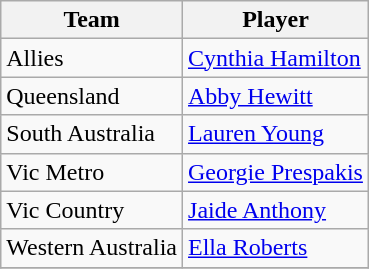<table class="wikitable">
<tr>
<th>Team</th>
<th>Player</th>
</tr>
<tr>
<td>Allies</td>
<td><a href='#'>Cynthia Hamilton</a></td>
</tr>
<tr>
<td>Queensland</td>
<td><a href='#'>Abby Hewitt</a></td>
</tr>
<tr>
<td>South Australia</td>
<td><a href='#'>Lauren Young</a></td>
</tr>
<tr>
<td>Vic Metro</td>
<td><a href='#'>Georgie Prespakis</a></td>
</tr>
<tr>
<td>Vic Country</td>
<td><a href='#'>Jaide Anthony</a></td>
</tr>
<tr>
<td>Western Australia</td>
<td><a href='#'>Ella Roberts</a></td>
</tr>
<tr>
</tr>
</table>
